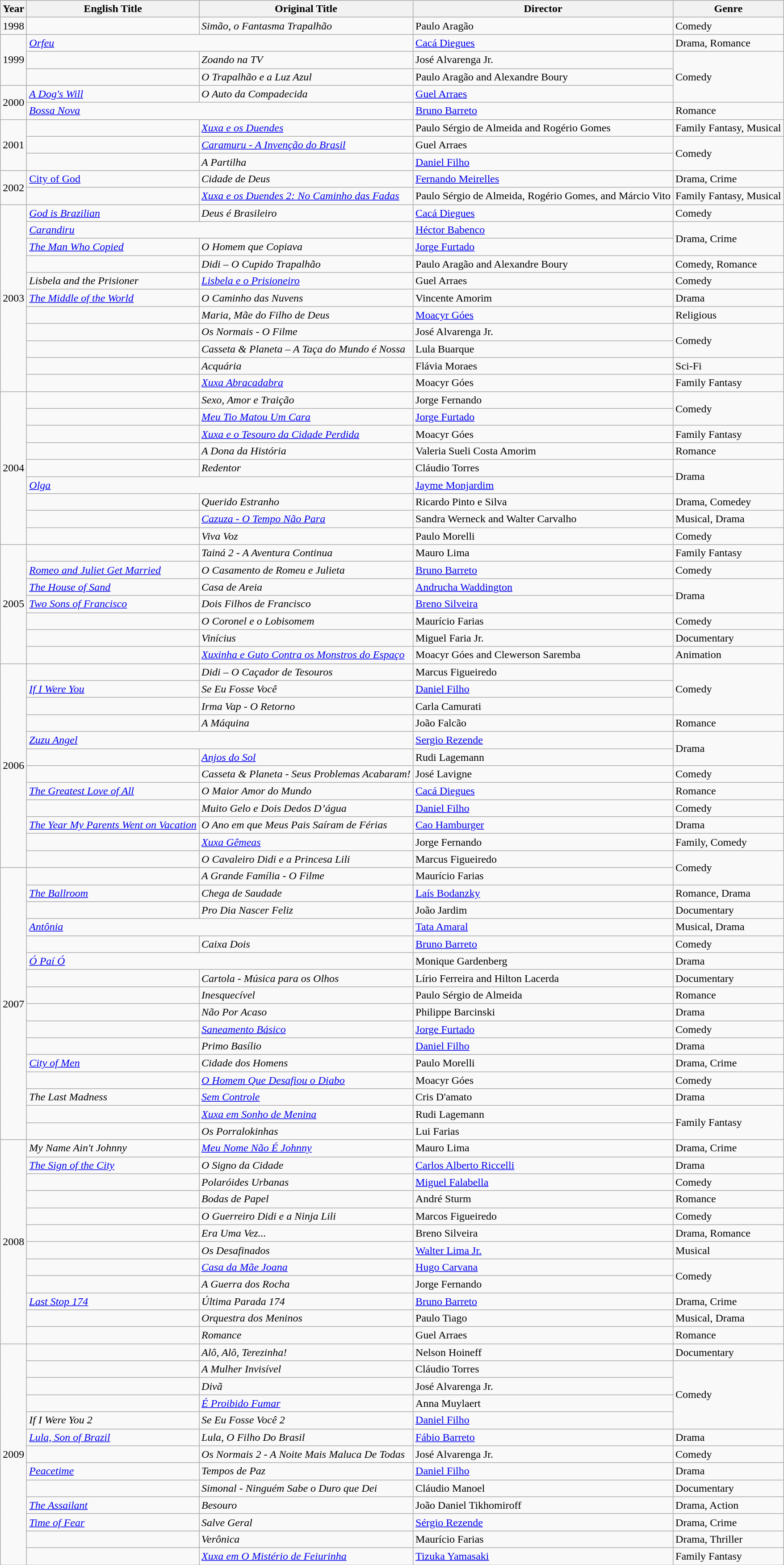<table class="wikitable">
<tr>
<th>Year</th>
<th>English Title</th>
<th>Original Title</th>
<th>Director</th>
<th>Genre</th>
</tr>
<tr>
<td>1998</td>
<td></td>
<td><em>Simão, o Fantasma Trapalhão</em></td>
<td>Paulo Aragão</td>
<td>Comedy</td>
</tr>
<tr>
<td rowspan="3">1999</td>
<td colspan="2"><em><a href='#'>Orfeu</a></em></td>
<td><a href='#'>Cacá Diegues</a></td>
<td>Drama, Romance</td>
</tr>
<tr>
<td></td>
<td><em>Zoando na TV</em></td>
<td>José Alvarenga Jr.</td>
<td rowspan="3">Comedy</td>
</tr>
<tr>
<td></td>
<td><em>O Trapalhão e a Luz Azul</em></td>
<td>Paulo Aragão and Alexandre Boury</td>
</tr>
<tr>
<td rowspan="2">2000</td>
<td><em><a href='#'>A Dog's Will</a></em></td>
<td><em>O Auto da Compadecida</em></td>
<td><a href='#'>Guel Arraes</a></td>
</tr>
<tr>
<td colspan="2"><a href='#'><em>Bossa Nova</em></a></td>
<td><a href='#'>Bruno Barreto</a></td>
<td>Romance</td>
</tr>
<tr>
<td rowspan="3">2001</td>
<td></td>
<td><em><a href='#'>Xuxa e os Duendes</a></em></td>
<td>Paulo Sérgio de Almeida and Rogério Gomes</td>
<td>Family Fantasy, Musical</td>
</tr>
<tr>
<td></td>
<td><em><a href='#'>Caramuru - A Invenção do Brasil</a></em></td>
<td>Guel Arraes</td>
<td rowspan="2">Comedy</td>
</tr>
<tr>
<td></td>
<td><em>A Partilha</em></td>
<td><a href='#'>Daniel Filho</a></td>
</tr>
<tr>
<td rowspan="2">2002</td>
<td><a href='#'>City of God</a></td>
<td><em>Cidade de Deus</em></td>
<td><a href='#'>Fernando Meirelles</a></td>
<td>Drama, Crime</td>
</tr>
<tr>
<td></td>
<td><em><a href='#'>Xuxa e os Duendes 2: No Caminho das Fadas</a></em></td>
<td>Paulo Sérgio de Almeida, Rogério Gomes, and Márcio Vito</td>
<td>Family Fantasy, Musical</td>
</tr>
<tr>
<td rowspan="11">2003</td>
<td><em><a href='#'>God is Brazilian</a></em></td>
<td><em>Deus é Brasileiro</em></td>
<td><a href='#'>Cacá Diegues</a></td>
<td>Comedy</td>
</tr>
<tr>
<td colspan="2"><em><a href='#'>Carandiru</a></em></td>
<td><a href='#'>Héctor Babenco</a></td>
<td rowspan="2">Drama, Crime</td>
</tr>
<tr>
<td><em><a href='#'>The Man Who Copied</a></em></td>
<td><em>O Homem que Copiava</em></td>
<td><a href='#'>Jorge Furtado</a></td>
</tr>
<tr>
<td></td>
<td><em>Didi – O Cupido Trapalhão</em></td>
<td>Paulo Aragão and Alexandre Boury</td>
<td>Comedy, Romance</td>
</tr>
<tr>
<td><em>Lisbela and the Prisioner</em></td>
<td><em><a href='#'>Lisbela e o Prisioneiro</a></em></td>
<td>Guel Arraes</td>
<td>Comedy</td>
</tr>
<tr>
<td><em><a href='#'>The Middle of the World</a></em></td>
<td><em>O Caminho das Nuvens</em></td>
<td>Vincente Amorim</td>
<td>Drama</td>
</tr>
<tr>
<td></td>
<td><em>Maria, Mãe do Filho de Deus</em></td>
<td><a href='#'>Moacyr Góes</a></td>
<td>Religious</td>
</tr>
<tr>
<td></td>
<td><em>Os Normais - O Filme</em></td>
<td>José Alvarenga Jr.</td>
<td rowspan="2">Comedy</td>
</tr>
<tr>
<td></td>
<td><em>Casseta & Planeta – A Taça do Mundo é Nossa</em></td>
<td>Lula Buarque</td>
</tr>
<tr>
<td></td>
<td><em>Acquária</em></td>
<td>Flávia Moraes</td>
<td>Sci-Fi</td>
</tr>
<tr>
<td></td>
<td><em><a href='#'>Xuxa Abracadabra</a></em></td>
<td>Moacyr Góes</td>
<td>Family Fantasy</td>
</tr>
<tr>
<td rowspan="9">2004</td>
<td></td>
<td><em>Sexo, Amor e Traição</em></td>
<td>Jorge Fernando</td>
<td rowspan="2">Comedy</td>
</tr>
<tr>
<td></td>
<td><em><a href='#'>Meu Tio Matou Um Cara</a></em></td>
<td><a href='#'>Jorge Furtado</a></td>
</tr>
<tr>
<td></td>
<td><em><a href='#'>Xuxa e o Tesouro da Cidade Perdida</a></em></td>
<td>Moacyr Góes</td>
<td>Family Fantasy</td>
</tr>
<tr>
<td></td>
<td><em>A Dona da História</em></td>
<td>Valeria Sueli Costa Amorim</td>
<td>Romance</td>
</tr>
<tr>
<td></td>
<td><em>Redentor</em></td>
<td>Cláudio Torres</td>
<td rowspan="2">Drama</td>
</tr>
<tr>
<td colspan="2"><em><a href='#'>Olga</a></em></td>
<td><a href='#'>Jayme Monjardim</a></td>
</tr>
<tr>
<td></td>
<td><em>Querido Estranho</em></td>
<td>Ricardo Pinto e Silva</td>
<td>Drama, Comedey</td>
</tr>
<tr>
<td></td>
<td><em><a href='#'>Cazuza - O Tempo Não Para</a></em></td>
<td>Sandra Werneck and Walter Carvalho</td>
<td>Musical, Drama</td>
</tr>
<tr>
<td></td>
<td><em>Viva Voz</em></td>
<td>Paulo Morelli</td>
<td>Comedy</td>
</tr>
<tr>
<td rowspan="7">2005</td>
<td></td>
<td><em>Tainá 2 - A Aventura Continua</em></td>
<td>Mauro Lima</td>
<td>Family Fantasy</td>
</tr>
<tr>
<td><em><a href='#'>Romeo and Juliet Get Married</a></em></td>
<td><em>O Casamento de Romeu e Julieta</em></td>
<td><a href='#'>Bruno Barreto</a></td>
<td>Comedy</td>
</tr>
<tr>
<td><em><a href='#'>The House of Sand</a></em></td>
<td><em>Casa de Areia</em></td>
<td><a href='#'>Andrucha Waddington</a></td>
<td rowspan="2">Drama</td>
</tr>
<tr>
<td><em><a href='#'>Two Sons of Francisco</a></em></td>
<td><em>Dois Filhos de Francisco</em></td>
<td><a href='#'>Breno Silveira</a></td>
</tr>
<tr>
<td></td>
<td><em>O Coronel e o Lobisomem</em></td>
<td>Maurício Farias</td>
<td>Comedy</td>
</tr>
<tr>
<td></td>
<td><em>Vinícius</em></td>
<td>Miguel Faria Jr.</td>
<td>Documentary</td>
</tr>
<tr>
<td></td>
<td><em><a href='#'>Xuxinha e Guto Contra os Monstros do Espaço</a></em></td>
<td>Moacyr Góes and Clewerson Saremba</td>
<td>Animation</td>
</tr>
<tr>
<td rowspan="12">2006</td>
<td></td>
<td><em>Didi – O Caçador de Tesouros</em></td>
<td>Marcus Figueiredo</td>
<td rowspan="3">Comedy</td>
</tr>
<tr>
<td><em><a href='#'>If I Were You</a></em></td>
<td><em>Se Eu Fosse Você</em></td>
<td><a href='#'>Daniel Filho</a></td>
</tr>
<tr>
<td></td>
<td><em>Irma Vap - O Retorno</em></td>
<td>Carla Camurati</td>
</tr>
<tr>
<td></td>
<td><em>A Máquina</em></td>
<td>João Falcão</td>
<td>Romance</td>
</tr>
<tr>
<td colspan="2"><em><a href='#'>Zuzu Angel</a></em></td>
<td><a href='#'>Sergio Rezende</a></td>
<td rowspan="2">Drama</td>
</tr>
<tr>
<td></td>
<td><em><a href='#'>Anjos do Sol</a></em></td>
<td>Rudi Lagemann</td>
</tr>
<tr>
<td></td>
<td><em>Casseta & Planeta - Seus Problemas Acabaram!</em></td>
<td>José Lavigne</td>
<td>Comedy</td>
</tr>
<tr>
<td><em><a href='#'>The Greatest Love of All</a></em></td>
<td><em>O Maior Amor do Mundo</em></td>
<td><a href='#'>Cacá Diegues</a></td>
<td>Romance</td>
</tr>
<tr>
<td></td>
<td><em>Muito Gelo e Dois Dedos D’água</em></td>
<td><a href='#'>Daniel Filho</a></td>
<td>Comedy</td>
</tr>
<tr>
<td><em><a href='#'>The Year My Parents Went on Vacation</a></em></td>
<td><em>O Ano em que Meus Pais Saíram de Férias</em></td>
<td><a href='#'>Cao Hamburger</a></td>
<td>Drama</td>
</tr>
<tr>
<td></td>
<td><em><a href='#'>Xuxa Gêmeas</a></em></td>
<td>Jorge Fernando</td>
<td>Family, Comedy</td>
</tr>
<tr>
<td></td>
<td><em>O Cavaleiro Didi e a Princesa Lili</em></td>
<td>Marcus Figueiredo</td>
<td rowspan="2">Comedy</td>
</tr>
<tr>
<td rowspan="16">2007</td>
<td></td>
<td><em>A Grande Família - O Filme</em></td>
<td>Maurício Farias</td>
</tr>
<tr>
<td><em><a href='#'>The Ballroom</a></em></td>
<td><em>Chega de Saudade</em></td>
<td><a href='#'>Laís Bodanzky</a></td>
<td>Romance, Drama</td>
</tr>
<tr>
<td></td>
<td><em>Pro Dia Nascer Feliz</em></td>
<td>João Jardim</td>
<td>Documentary</td>
</tr>
<tr>
<td colspan="2"><em><a href='#'>Antônia</a></em></td>
<td><a href='#'>Tata Amaral</a></td>
<td>Musical, Drama</td>
</tr>
<tr>
<td></td>
<td><em>Caixa Dois</em></td>
<td><a href='#'>Bruno Barreto</a></td>
<td>Comedy</td>
</tr>
<tr>
<td colspan="2"><em><a href='#'>Ó Paí Ó</a></em></td>
<td>Monique Gardenberg</td>
<td>Drama</td>
</tr>
<tr>
<td></td>
<td><em>Cartola - Música para os Olhos</em></td>
<td>Lírio Ferreira and Hilton Lacerda</td>
<td>Documentary</td>
</tr>
<tr>
<td></td>
<td><em>Inesquecível</em></td>
<td>Paulo Sérgio de Almeida</td>
<td>Romance</td>
</tr>
<tr>
<td></td>
<td><em>Não Por Acaso</em></td>
<td>Philippe Barcinski</td>
<td>Drama</td>
</tr>
<tr>
<td></td>
<td><em><a href='#'>Saneamento Básico</a></em></td>
<td><a href='#'>Jorge Furtado</a></td>
<td>Comedy</td>
</tr>
<tr>
<td></td>
<td><em>Primo Basílio</em></td>
<td><a href='#'>Daniel Filho</a></td>
<td>Drama</td>
</tr>
<tr>
<td><em><a href='#'>City of Men</a></em></td>
<td><em>Cidade dos Homens</em></td>
<td>Paulo Morelli</td>
<td>Drama, Crime</td>
</tr>
<tr>
<td></td>
<td><em><a href='#'>O Homem Que Desafiou o Diabo</a></em></td>
<td>Moacyr Góes</td>
<td>Comedy</td>
</tr>
<tr>
<td><em>The Last  Madness</em></td>
<td><em><a href='#'>Sem Controle</a></em></td>
<td>Cris D'amato</td>
<td>Drama</td>
</tr>
<tr>
<td></td>
<td><em><a href='#'>Xuxa em Sonho de Menina</a></em></td>
<td>Rudi Lagemann</td>
<td rowspan="2">Family Fantasy</td>
</tr>
<tr>
<td></td>
<td><em>Os Porralokinhas</em></td>
<td>Lui Farias</td>
</tr>
<tr>
<td rowspan="12">2008</td>
<td><em>My Name Ain't Johnny</em></td>
<td><em><a href='#'>Meu Nome Não É Johnny</a></em></td>
<td>Mauro Lima</td>
<td>Drama, Crime</td>
</tr>
<tr>
<td><em><a href='#'>The Sign of the City</a></em></td>
<td><em>O Signo da Cidade</em></td>
<td><a href='#'>Carlos Alberto Riccelli</a></td>
<td>Drama</td>
</tr>
<tr>
<td></td>
<td><em>Polaróides Urbanas</em></td>
<td><a href='#'>Miguel Falabella</a></td>
<td>Comedy</td>
</tr>
<tr>
<td></td>
<td><em>Bodas de Papel</em></td>
<td>André Sturm</td>
<td>Romance</td>
</tr>
<tr>
<td></td>
<td><em>O Guerreiro Didi e a Ninja Lili</em></td>
<td>Marcos Figueiredo</td>
<td>Comedy</td>
</tr>
<tr>
<td></td>
<td><em>Era Uma Vez...</em></td>
<td>Breno Silveira</td>
<td>Drama, Romance</td>
</tr>
<tr>
<td></td>
<td><em>Os Desafinados</em></td>
<td><a href='#'>Walter Lima Jr.</a></td>
<td>Musical</td>
</tr>
<tr>
<td></td>
<td><em><a href='#'>Casa da Mãe Joana</a></em></td>
<td><a href='#'>Hugo Carvana</a></td>
<td rowspan="2">Comedy</td>
</tr>
<tr>
<td></td>
<td><em>A Guerra dos Rocha</em></td>
<td>Jorge Fernando</td>
</tr>
<tr>
<td><em><a href='#'>Last Stop 174</a></em></td>
<td><em>Última Parada 174</em></td>
<td><a href='#'>Bruno Barreto</a></td>
<td>Drama, Crime</td>
</tr>
<tr>
<td></td>
<td><em>Orquestra dos Meninos</em></td>
<td>Paulo Tiago</td>
<td>Musical, Drama</td>
</tr>
<tr>
<td></td>
<td><em>Romance</em></td>
<td>Guel Arraes</td>
<td>Romance</td>
</tr>
<tr>
<td rowspan="13">2009</td>
<td></td>
<td><em>Alô, Alô, Terezinha!</em></td>
<td>Nelson Hoineff</td>
<td>Documentary</td>
</tr>
<tr>
<td></td>
<td><em>A Mulher Invisível</em></td>
<td>Cláudio Torres</td>
<td rowspan="4">Comedy</td>
</tr>
<tr>
<td></td>
<td><em>Divã</em></td>
<td>José Alvarenga Jr.</td>
</tr>
<tr>
<td></td>
<td><em><a href='#'>É Proibido Fumar</a></em></td>
<td>Anna Muylaert</td>
</tr>
<tr>
<td><em>If I Were You 2</em></td>
<td><em>Se Eu Fosse Você 2</em></td>
<td><a href='#'>Daniel Filho</a></td>
</tr>
<tr>
<td><em><a href='#'>Lula, Son of Brazil</a></em></td>
<td><em>Lula, O Filho Do Brasil</em></td>
<td><a href='#'>Fábio Barreto</a></td>
<td>Drama</td>
</tr>
<tr>
<td></td>
<td><em>Os Normais 2 - A Noite Mais Maluca De Todas</em></td>
<td>José Alvarenga Jr.</td>
<td>Comedy</td>
</tr>
<tr>
<td><em><a href='#'>Peacetime</a></em></td>
<td><em>Tempos de Paz</em></td>
<td><a href='#'>Daniel Filho</a></td>
<td>Drama</td>
</tr>
<tr>
<td></td>
<td><em>Simonal - Ninguém Sabe o Duro que Dei</em></td>
<td>Cláudio Manoel</td>
<td>Documentary</td>
</tr>
<tr>
<td><em><a href='#'>The Assailant</a></em></td>
<td><em>Besouro</em></td>
<td>João Daniel Tikhomiroff</td>
<td>Drama, Action</td>
</tr>
<tr>
<td><em><a href='#'>Time of Fear</a></em></td>
<td><em>Salve Geral</em></td>
<td><a href='#'>Sérgio Rezende</a></td>
<td>Drama, Crime</td>
</tr>
<tr>
<td></td>
<td><em>Verônica</em></td>
<td>Maurício Farias</td>
<td>Drama, Thriller</td>
</tr>
<tr>
<td></td>
<td><em><a href='#'>Xuxa em O Mistério de Feiurinha</a></em></td>
<td><a href='#'>Tizuka Yamasaki</a></td>
<td>Family Fantasy</td>
</tr>
</table>
